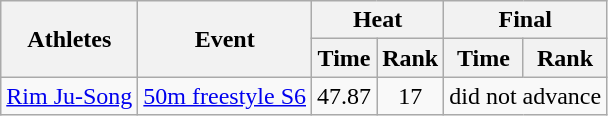<table class=wikitable>
<tr>
<th rowspan="2">Athletes</th>
<th rowspan="2">Event</th>
<th colspan="2">Heat</th>
<th colspan="2">Final</th>
</tr>
<tr>
<th>Time</th>
<th>Rank</th>
<th>Time</th>
<th>Rank</th>
</tr>
<tr align=center>
<td align=left><a href='#'>Rim Ju-Song</a></td>
<td align=left><a href='#'>50m freestyle S6</a></td>
<td>47.87</td>
<td>17</td>
<td colspan=2>did not advance</td>
</tr>
</table>
